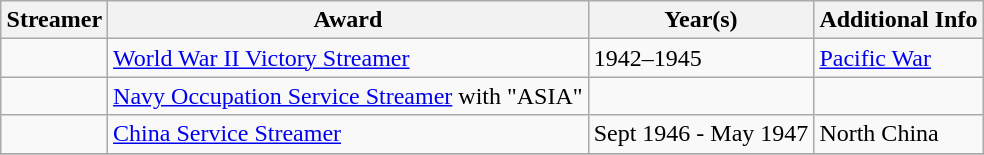<table class="wikitable" style="margin:1em auto;">
<tr>
<th>Streamer</th>
<th>Award</th>
<th>Year(s)</th>
<th>Additional Info</th>
</tr>
<tr>
<td></td>
<td><a href='#'>World War II Victory Streamer</a></td>
<td>1942–1945</td>
<td><a href='#'>Pacific War</a></td>
</tr>
<tr>
<td></td>
<td><a href='#'>Navy Occupation Service Streamer</a> with "ASIA"</td>
<td><br></td>
<td><br></td>
</tr>
<tr>
<td></td>
<td><a href='#'>China Service Streamer</a></td>
<td>Sept 1946 - May 1947</td>
<td>North China</td>
</tr>
<tr>
</tr>
</table>
